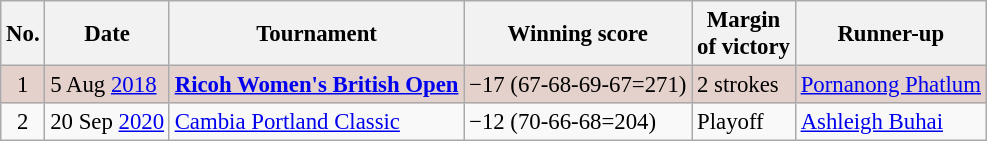<table class="wikitable" style="font-size:95%;">
<tr>
<th>No.</th>
<th>Date</th>
<th>Tournament</th>
<th>Winning score</th>
<th>Margin<br>of victory</th>
<th>Runner-up</th>
</tr>
<tr style="background:#e5d1cb;">
<td align=center>1</td>
<td>5 Aug <a href='#'>2018</a></td>
<td><strong><a href='#'>Ricoh Women's British Open</a></strong></td>
<td>−17 (67-68-69-67=271)</td>
<td>2 strokes</td>
<td> <a href='#'>Pornanong Phatlum</a></td>
</tr>
<tr>
<td align=center>2</td>
<td>20 Sep <a href='#'>2020</a></td>
<td><a href='#'>Cambia Portland Classic</a></td>
<td>−12 (70-66-68=204)</td>
<td>Playoff</td>
<td> <a href='#'>Ashleigh Buhai</a></td>
</tr>
</table>
